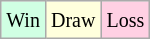<table class="wikitable">
<tr>
<td style="background-color: #d0ffe3;"><small>Win</small></td>
<td style="background-color: #ffffdd;"><small>Draw</small></td>
<td style="background-color: #ffd0e3;"><small>Loss</small></td>
</tr>
</table>
